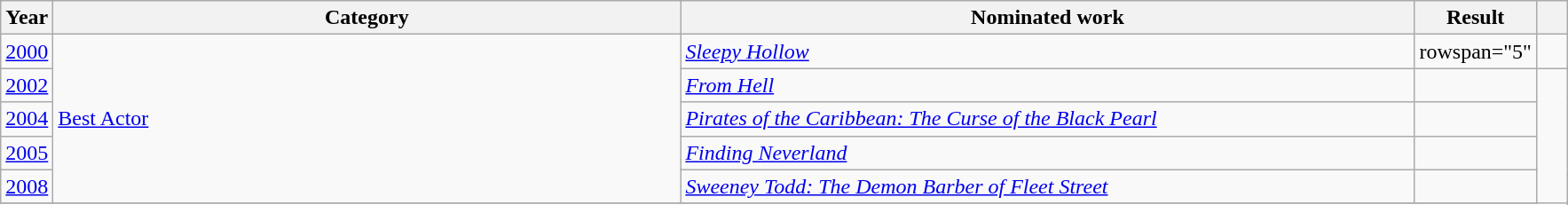<table class="wikitable sortable">
<tr>
<th scope="col" style="width:1em;">Year</th>
<th scope="col" style="width:29em;">Category</th>
<th scope="col" style="width:34em;">Nominated work</th>
<th scope="col" style="width:5em;">Result</th>
<th scope="col" class="unsortable" style="width:1em;"></th>
</tr>
<tr>
<td><a href='#'>2000</a></td>
<td rowspan="5"><a href='#'>Best Actor</a></td>
<td><em><a href='#'>Sleepy Hollow</a></em></td>
<td>rowspan="5" </td>
<td></td>
</tr>
<tr>
<td><a href='#'>2002</a></td>
<td><em><a href='#'>From Hell</a></em></td>
<td></td>
</tr>
<tr>
<td><a href='#'>2004</a></td>
<td><em><a href='#'>Pirates of the Caribbean: The Curse of the Black Pearl</a></em></td>
<td></td>
</tr>
<tr>
<td><a href='#'>2005</a></td>
<td><em><a href='#'>Finding Neverland</a></em></td>
<td></td>
</tr>
<tr>
<td><a href='#'>2008</a></td>
<td><em><a href='#'>Sweeney Todd: The Demon Barber of Fleet Street</a></em></td>
<td></td>
</tr>
<tr>
</tr>
</table>
